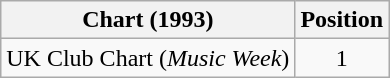<table class="wikitable">
<tr>
<th>Chart (1993)</th>
<th>Position</th>
</tr>
<tr>
<td>UK Club Chart (<em>Music Week</em>)</td>
<td align="center">1</td>
</tr>
</table>
